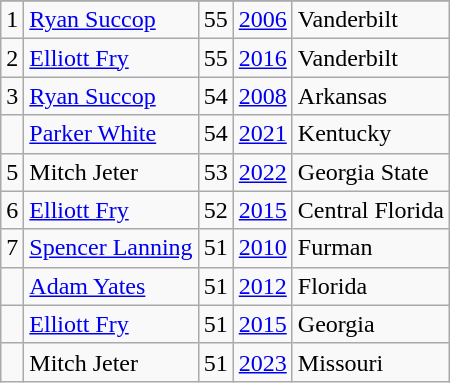<table class="wikitable">
<tr>
</tr>
<tr>
<td>1</td>
<td><a href='#'>Ryan Succop</a></td>
<td>55</td>
<td><a href='#'>2006</a></td>
<td>Vanderbilt</td>
</tr>
<tr>
<td>2</td>
<td><a href='#'>Elliott Fry</a></td>
<td>55</td>
<td><a href='#'>2016</a></td>
<td>Vanderbilt</td>
</tr>
<tr>
<td>3</td>
<td><a href='#'>Ryan Succop</a></td>
<td>54</td>
<td><a href='#'>2008</a></td>
<td>Arkansas</td>
</tr>
<tr>
<td></td>
<td><a href='#'>Parker White</a></td>
<td>54</td>
<td><a href='#'>2021</a></td>
<td>Kentucky</td>
</tr>
<tr>
<td>5</td>
<td>Mitch Jeter</td>
<td>53</td>
<td><a href='#'>2022</a></td>
<td>Georgia State</td>
</tr>
<tr>
<td>6</td>
<td><a href='#'>Elliott Fry</a></td>
<td>52</td>
<td><a href='#'>2015</a></td>
<td>Central Florida</td>
</tr>
<tr>
<td>7</td>
<td><a href='#'>Spencer Lanning</a></td>
<td>51</td>
<td><a href='#'>2010</a></td>
<td>Furman</td>
</tr>
<tr>
<td></td>
<td><a href='#'>Adam Yates</a></td>
<td>51</td>
<td><a href='#'>2012</a></td>
<td>Florida</td>
</tr>
<tr>
<td></td>
<td><a href='#'>Elliott Fry</a></td>
<td>51</td>
<td><a href='#'>2015</a></td>
<td>Georgia</td>
</tr>
<tr>
<td></td>
<td>Mitch Jeter</td>
<td>51</td>
<td><a href='#'>2023</a></td>
<td>Missouri</td>
</tr>
</table>
